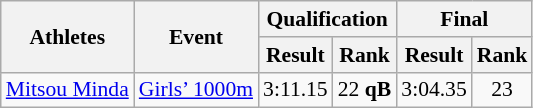<table class="wikitable" border="1" style="font-size:90%">
<tr>
<th rowspan=2>Athletes</th>
<th rowspan=2>Event</th>
<th colspan=2>Qualification</th>
<th colspan=2>Final</th>
</tr>
<tr>
<th>Result</th>
<th>Rank</th>
<th>Result</th>
<th>Rank</th>
</tr>
<tr>
<td><a href='#'>Mitsou Minda</a></td>
<td><a href='#'>Girls’ 1000m</a></td>
<td align=center>3:11.15</td>
<td align=center>22 <strong>qB</strong></td>
<td align=center>3:04.35</td>
<td align=center>23</td>
</tr>
</table>
